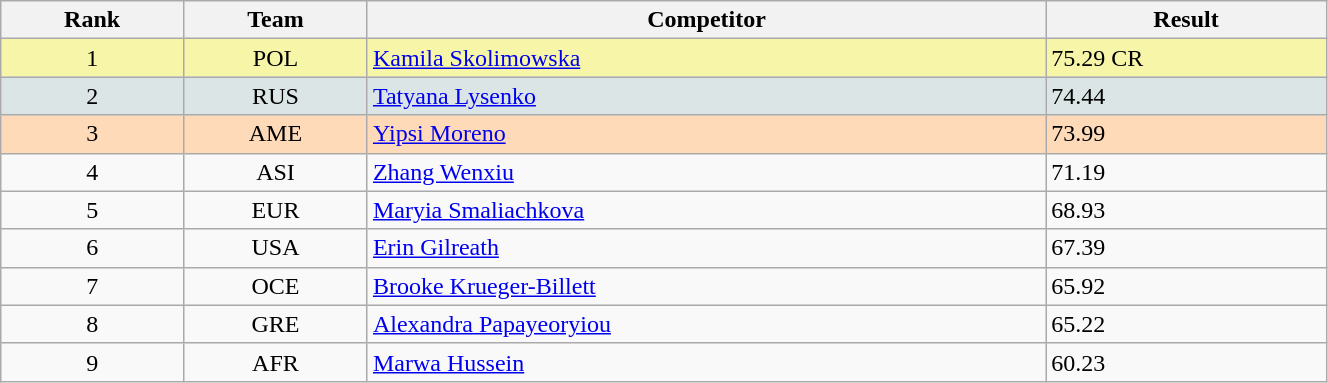<table class="wikitable" width=70% style=text-align:center>
<tr>
<th>Rank</th>
<th>Team</th>
<th>Competitor</th>
<th>Result</th>
</tr>
<tr bgcolor="#F7F6A8">
<td>1</td>
<td>POL</td>
<td align="left"><a href='#'>Kamila Skolimowska</a></td>
<td align="left">75.29 CR</td>
</tr>
<tr bgcolor="#DCE5E5">
<td>2</td>
<td>RUS</td>
<td align="left"><a href='#'>Tatyana Lysenko</a></td>
<td align="left">74.44</td>
</tr>
<tr bgcolor="#FFDAB9">
<td>3</td>
<td>AME</td>
<td align="left"><a href='#'>Yipsi Moreno</a></td>
<td align="left">73.99</td>
</tr>
<tr>
<td>4</td>
<td>ASI</td>
<td align="left"><a href='#'>Zhang Wenxiu</a></td>
<td align="left">71.19</td>
</tr>
<tr>
<td>5</td>
<td>EUR</td>
<td align="left"><a href='#'>Maryia Smaliachkova</a></td>
<td align="left">68.93</td>
</tr>
<tr>
<td>6</td>
<td>USA</td>
<td align="left"><a href='#'>Erin Gilreath</a></td>
<td align="left">67.39</td>
</tr>
<tr>
<td>7</td>
<td>OCE</td>
<td align="left"><a href='#'>Brooke Krueger-Billett</a></td>
<td align="left">65.92</td>
</tr>
<tr>
<td>8</td>
<td>GRE</td>
<td align="left"><a href='#'>Alexandra Papayeoryiou</a></td>
<td align="left">65.22</td>
</tr>
<tr>
<td>9</td>
<td>AFR</td>
<td align="left"><a href='#'>Marwa Hussein</a></td>
<td align="left">60.23</td>
</tr>
</table>
